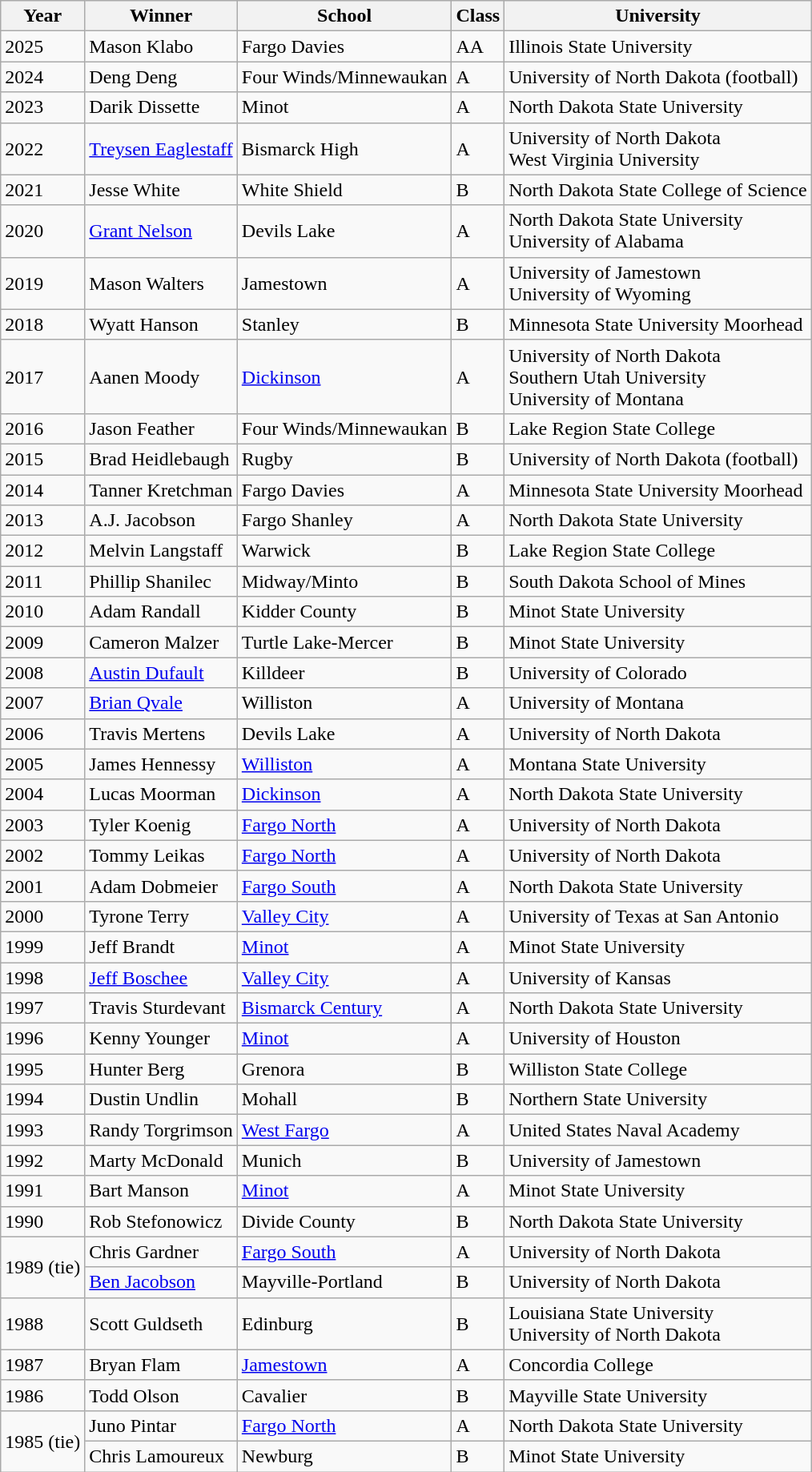<table class="wikitable sortable">
<tr>
<th>Year</th>
<th>Winner</th>
<th>School</th>
<th>Class</th>
<th>University</th>
</tr>
<tr>
<td>2025</td>
<td>Mason Klabo</td>
<td>Fargo Davies</td>
<td>AA</td>
<td>Illinois State University</td>
</tr>
<tr>
<td>2024</td>
<td>Deng Deng</td>
<td>Four Winds/Minnewaukan</td>
<td>A</td>
<td>University of North Dakota (football)</td>
</tr>
<tr>
<td>2023</td>
<td>Darik Dissette</td>
<td>Minot</td>
<td>A</td>
<td>North Dakota State University</td>
</tr>
<tr>
<td>2022</td>
<td><a href='#'>Treysen Eaglestaff</a></td>
<td>Bismarck High</td>
<td>A</td>
<td>University of North Dakota<br>West Virginia University</td>
</tr>
<tr>
<td>2021</td>
<td>Jesse White</td>
<td>White Shield</td>
<td>B</td>
<td>North Dakota State College of Science</td>
</tr>
<tr>
<td>2020</td>
<td><a href='#'>Grant Nelson</a></td>
<td>Devils Lake</td>
<td>A</td>
<td>North Dakota State University<br>University of Alabama</td>
</tr>
<tr>
<td>2019</td>
<td>Mason Walters</td>
<td>Jamestown</td>
<td>A</td>
<td>University of Jamestown<br>University of Wyoming</td>
</tr>
<tr>
<td>2018</td>
<td>Wyatt Hanson</td>
<td>Stanley</td>
<td>B</td>
<td>Minnesota State University Moorhead</td>
</tr>
<tr>
<td>2017</td>
<td>Aanen Moody</td>
<td><a href='#'>Dickinson</a></td>
<td>A</td>
<td>University of North Dakota<br>Southern Utah University<br>University of Montana</td>
</tr>
<tr>
<td>2016</td>
<td>Jason Feather</td>
<td>Four Winds/Minnewaukan</td>
<td>B</td>
<td>Lake Region State College</td>
</tr>
<tr>
<td>2015</td>
<td>Brad Heidlebaugh</td>
<td>Rugby</td>
<td>B</td>
<td>University of North Dakota (football)</td>
</tr>
<tr>
<td>2014</td>
<td>Tanner Kretchman</td>
<td>Fargo Davies</td>
<td>A</td>
<td>Minnesota State University Moorhead</td>
</tr>
<tr>
<td>2013</td>
<td>A.J. Jacobson</td>
<td>Fargo Shanley</td>
<td>A</td>
<td>North Dakota State University</td>
</tr>
<tr>
<td>2012</td>
<td>Melvin Langstaff</td>
<td>Warwick</td>
<td>B</td>
<td>Lake Region State College</td>
</tr>
<tr>
<td>2011</td>
<td>Phillip Shanilec</td>
<td>Midway/Minto</td>
<td>B</td>
<td>South Dakota School of Mines</td>
</tr>
<tr>
<td>2010</td>
<td>Adam Randall</td>
<td>Kidder County</td>
<td>B</td>
<td>Minot State University</td>
</tr>
<tr>
<td>2009</td>
<td>Cameron Malzer</td>
<td>Turtle Lake-Mercer</td>
<td>B</td>
<td>Minot State University</td>
</tr>
<tr>
<td>2008</td>
<td><a href='#'>Austin Dufault</a></td>
<td>Killdeer</td>
<td>B</td>
<td>University of Colorado</td>
</tr>
<tr>
<td>2007</td>
<td><a href='#'>Brian Qvale</a></td>
<td>Williston</td>
<td>A</td>
<td>University of Montana</td>
</tr>
<tr>
<td>2006</td>
<td>Travis Mertens</td>
<td>Devils Lake</td>
<td>A</td>
<td>University of North Dakota</td>
</tr>
<tr>
<td>2005</td>
<td>James Hennessy</td>
<td><a href='#'>Williston</a></td>
<td>A</td>
<td>Montana State University</td>
</tr>
<tr>
<td>2004</td>
<td>Lucas Moorman</td>
<td><a href='#'>Dickinson</a></td>
<td>A</td>
<td>North Dakota State University</td>
</tr>
<tr>
<td>2003</td>
<td>Tyler Koenig</td>
<td><a href='#'>Fargo North</a></td>
<td>A</td>
<td>University of North Dakota</td>
</tr>
<tr>
<td>2002</td>
<td>Tommy Leikas</td>
<td><a href='#'>Fargo North</a></td>
<td>A</td>
<td>University of North Dakota</td>
</tr>
<tr>
<td>2001</td>
<td>Adam Dobmeier</td>
<td><a href='#'>Fargo South</a></td>
<td>A</td>
<td>North Dakota State University</td>
</tr>
<tr>
<td>2000</td>
<td>Tyrone Terry</td>
<td><a href='#'>Valley City</a></td>
<td>A</td>
<td>University of Texas at San Antonio</td>
</tr>
<tr>
<td>1999</td>
<td>Jeff Brandt</td>
<td><a href='#'>Minot</a></td>
<td>A</td>
<td>Minot State University</td>
</tr>
<tr>
<td>1998</td>
<td><a href='#'>Jeff Boschee</a></td>
<td><a href='#'>Valley City</a></td>
<td>A</td>
<td>University of Kansas</td>
</tr>
<tr>
<td>1997</td>
<td>Travis Sturdevant</td>
<td><a href='#'>Bismarck Century</a></td>
<td>A</td>
<td>North Dakota State University</td>
</tr>
<tr>
<td>1996</td>
<td>Kenny Younger</td>
<td><a href='#'>Minot</a></td>
<td>A</td>
<td>University of Houston</td>
</tr>
<tr>
<td>1995</td>
<td>Hunter Berg</td>
<td>Grenora</td>
<td>B</td>
<td>Williston State College</td>
</tr>
<tr>
<td>1994</td>
<td>Dustin Undlin</td>
<td>Mohall</td>
<td>B</td>
<td>Northern State University</td>
</tr>
<tr>
<td>1993</td>
<td>Randy Torgrimson</td>
<td><a href='#'>West Fargo</a></td>
<td>A</td>
<td>United States Naval Academy</td>
</tr>
<tr>
<td>1992</td>
<td>Marty McDonald</td>
<td>Munich</td>
<td>B</td>
<td>University of Jamestown</td>
</tr>
<tr>
<td>1991</td>
<td>Bart Manson</td>
<td><a href='#'>Minot</a></td>
<td>A</td>
<td>Minot State University</td>
</tr>
<tr>
<td>1990</td>
<td>Rob Stefonowicz</td>
<td>Divide County</td>
<td>B</td>
<td>North Dakota State University</td>
</tr>
<tr>
<td rowspan="2">1989 (tie)</td>
<td>Chris Gardner</td>
<td><a href='#'>Fargo South</a></td>
<td>A</td>
<td>University of North Dakota</td>
</tr>
<tr>
<td><a href='#'>Ben Jacobson</a></td>
<td>Mayville-Portland</td>
<td>B</td>
<td>University of North Dakota</td>
</tr>
<tr>
<td>1988</td>
<td>Scott Guldseth</td>
<td>Edinburg</td>
<td>B</td>
<td>Louisiana State University<br>University of North Dakota</td>
</tr>
<tr>
<td>1987</td>
<td>Bryan Flam</td>
<td><a href='#'>Jamestown</a></td>
<td>A</td>
<td>Concordia College</td>
</tr>
<tr>
<td>1986</td>
<td>Todd Olson</td>
<td>Cavalier</td>
<td>B</td>
<td>Mayville State University</td>
</tr>
<tr>
<td rowspan="2">1985 (tie)</td>
<td>Juno Pintar</td>
<td><a href='#'>Fargo North</a></td>
<td>A</td>
<td>North Dakota State University</td>
</tr>
<tr>
<td>Chris Lamoureux</td>
<td>Newburg</td>
<td>B</td>
<td>Minot State University</td>
</tr>
</table>
